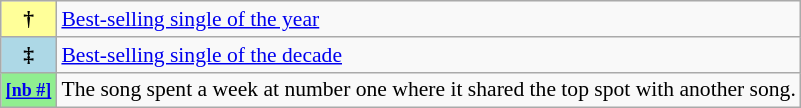<table class="wikitable plainrowheaders" style="font-size:90%;">
<tr>
<th scope=row style="background-color:#FFFF99">†</th>
<td><a href='#'>Best-selling single of the year</a></td>
</tr>
<tr>
<th scope=row style="background-color:lightblue">‡</th>
<td><a href='#'>Best-selling single of the decade</a></td>
</tr>
<tr>
<th scope=row style="background-color:lightgreen; white-space:nowrap"><a href='#'><small>[nb #]</small></a></th>
<td>The song spent a week at number one where it shared the top spot with another song.</td>
</tr>
</table>
